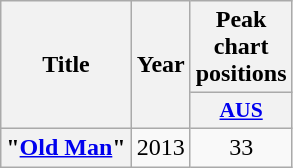<table class="wikitable plainrowheaders" style="text-align:center;" border="1">
<tr>
<th scope="col" rowspan="2">Title</th>
<th scope="col" rowspan="2">Year</th>
<th scope="col" colspan="1">Peak chart positions</th>
</tr>
<tr>
<th scope="col" style="width:3em;font-size:90%;"><a href='#'>AUS</a><br></th>
</tr>
<tr>
<th scope="row">"<a href='#'>Old Man</a>"</th>
<td>2013</td>
<td>33</td>
</tr>
</table>
